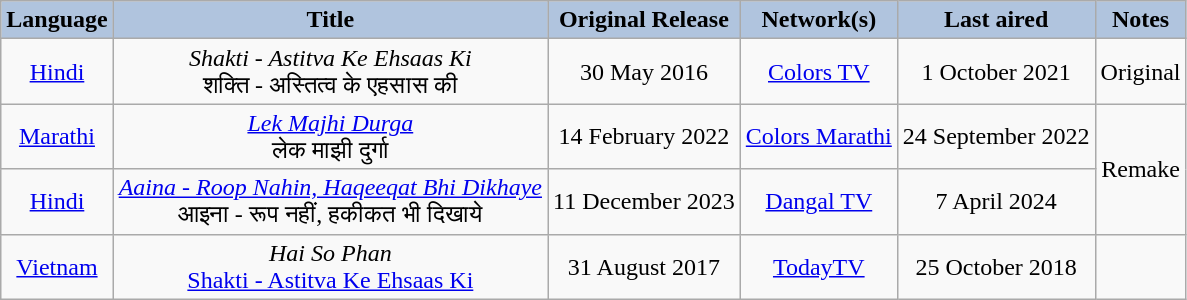<table class="wikitable" style="text-align:center;">
<tr>
<th style="background:LightSteelBlue;">Language</th>
<th style="background:LightSteelBlue;">Title</th>
<th style="background:LightSteelBlue;">Original Release</th>
<th style="background:LightSteelBlue;">Network(s)</th>
<th style="background:LightSteelBlue;">Last aired</th>
<th style="background:LightSteelBlue;">Notes</th>
</tr>
<tr>
<td><a href='#'>Hindi</a></td>
<td><em>Shakti - Astitva Ke Ehsaas Ki</em> <br> शक्ति - अस्तित्व के एहसास की</td>
<td>30 May 2016</td>
<td><a href='#'>Colors TV</a></td>
<td>1 October 2021</td>
<td>Original</td>
</tr>
<tr>
<td><a href='#'>Marathi</a></td>
<td><em><a href='#'>Lek Majhi Durga</a></em> <br> लेक माझी दुर्गा</td>
<td>14 February 2022</td>
<td><a href='#'>Colors Marathi</a></td>
<td>24 September 2022</td>
<td rowspan="2">Remake</td>
</tr>
<tr>
<td><a href='#'>Hindi</a></td>
<td><em><a href='#'>Aaina - Roop Nahin, Haqeeqat Bhi Dikhaye</a></em> <br> आइना - रूप नहीं, हकीकत भी दिखाये</td>
<td>11 December 2023</td>
<td><a href='#'>Dangal TV</a></td>
<td>7 April 2024</td>
</tr>
<tr>
<td><a href='#'>Vietnam</a></td>
<td><em>Hai So Phan</em> <br> <a href='#'>Shakti - Astitva Ke Ehsaas Ki</a></td>
<td>31 August 2017</td>
<td><a href='#'>TodayTV</a></td>
<td>25 October 2018</td>
</tr>
</table>
